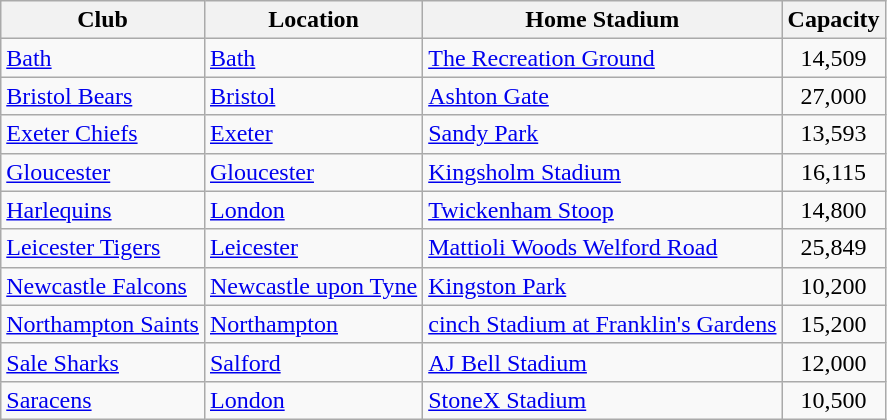<table class="wikitable sortable">
<tr>
<th>Club</th>
<th>Location</th>
<th>Home Stadium</th>
<th>Capacity</th>
</tr>
<tr>
<td><a href='#'>Bath</a></td>
<td><a href='#'>Bath</a></td>
<td><a href='#'>The Recreation Ground</a></td>
<td align=center>14,509</td>
</tr>
<tr>
<td><a href='#'>Bristol Bears</a></td>
<td><a href='#'>Bristol</a></td>
<td><a href='#'>Ashton Gate</a></td>
<td align=center>27,000</td>
</tr>
<tr>
<td><a href='#'>Exeter Chiefs</a></td>
<td><a href='#'>Exeter</a></td>
<td><a href='#'>Sandy Park</a></td>
<td align=center>13,593</td>
</tr>
<tr>
<td><a href='#'>Gloucester</a></td>
<td><a href='#'>Gloucester</a></td>
<td><a href='#'>Kingsholm Stadium</a></td>
<td align=center>16,115</td>
</tr>
<tr>
<td><a href='#'>Harlequins</a></td>
<td><a href='#'>London</a> </td>
<td><a href='#'>Twickenham Stoop</a></td>
<td align=center>14,800</td>
</tr>
<tr>
<td><a href='#'>Leicester Tigers</a></td>
<td><a href='#'>Leicester</a></td>
<td><a href='#'>Mattioli Woods Welford Road</a></td>
<td align=center>25,849</td>
</tr>
<tr>
<td><a href='#'>Newcastle Falcons</a></td>
<td><a href='#'>Newcastle upon Tyne</a></td>
<td><a href='#'>Kingston Park</a></td>
<td align=center>10,200</td>
</tr>
<tr>
<td><a href='#'>Northampton Saints</a></td>
<td><a href='#'>Northampton</a></td>
<td><a href='#'>cinch Stadium at Franklin's Gardens</a></td>
<td align=center>15,200</td>
</tr>
<tr>
<td><a href='#'>Sale Sharks</a></td>
<td><a href='#'>Salford</a></td>
<td><a href='#'>AJ Bell Stadium</a></td>
<td align=center>12,000</td>
</tr>
<tr>
<td><a href='#'>Saracens</a></td>
<td><a href='#'>London</a> </td>
<td><a href='#'>StoneX Stadium</a></td>
<td align=center>10,500</td>
</tr>
</table>
